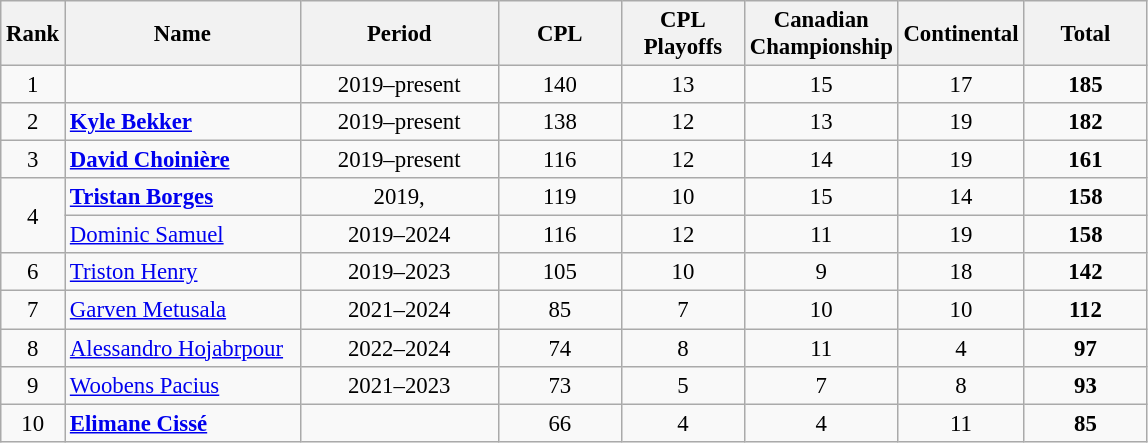<table class="wikitable sortable" style="font-size: 95%; text-align: center">
<tr>
<th width=30>Rank</th>
<th width=150>Name</th>
<th width=125>Period</th>
<th width=75>CPL</th>
<th width=75>CPL Playoffs</th>
<th width=75>Canadian Championship</th>
<th width=75>Continental</th>
<th width=75>Total</th>
</tr>
<tr>
<td>1</td>
<td align="left"></td>
<td>2019–present</td>
<td>140</td>
<td>13</td>
<td>15</td>
<td>17</td>
<td><strong>185</strong></td>
</tr>
<tr>
<td>2</td>
<td align="left"> <strong><a href='#'>Kyle Bekker</a></strong></td>
<td>2019–present</td>
<td>138</td>
<td>12</td>
<td>13</td>
<td>19</td>
<td><strong>182</strong></td>
</tr>
<tr>
<td>3</td>
<td align="left"> <strong><a href='#'>David Choinière</a></strong></td>
<td>2019–present</td>
<td>116</td>
<td>12</td>
<td>14</td>
<td>19</td>
<td><strong>161</strong></td>
</tr>
<tr>
<td rowspan="2">4</td>
<td align="left"> <strong><a href='#'>Tristan Borges</a></strong></td>
<td>2019, </td>
<td>119</td>
<td>10</td>
<td>15</td>
<td>14</td>
<td><strong>158</strong></td>
</tr>
<tr>
<td align="left"> <a href='#'>Dominic Samuel</a></td>
<td>2019–2024</td>
<td>116</td>
<td>12</td>
<td>11</td>
<td>19</td>
<td><strong>158</strong></td>
</tr>
<tr>
<td>6</td>
<td align="left"> <a href='#'>Triston Henry</a></td>
<td>2019–2023</td>
<td>105</td>
<td>10</td>
<td>9</td>
<td>18</td>
<td><strong>142</strong></td>
</tr>
<tr>
<td>7</td>
<td align="left"> <a href='#'>Garven Metusala</a></td>
<td>2021–2024</td>
<td>85</td>
<td>7</td>
<td>10</td>
<td>10</td>
<td><strong>112</strong></td>
</tr>
<tr>
<td>8</td>
<td align="left"> <a href='#'>Alessandro Hojabrpour</a></td>
<td>2022–2024</td>
<td>74</td>
<td>8</td>
<td>11</td>
<td>4</td>
<td><strong>97</strong></td>
</tr>
<tr>
<td>9</td>
<td align="left"> <a href='#'>Woobens Pacius</a></td>
<td>2021–2023</td>
<td>73</td>
<td>5</td>
<td>7</td>
<td>8</td>
<td><strong>93</strong></td>
</tr>
<tr>
<td>10</td>
<td align="left"> <strong><a href='#'>Elimane Cissé</a></strong></td>
<td> </td>
<td>66</td>
<td>4</td>
<td>4</td>
<td>11</td>
<td><strong>85</strong></td>
</tr>
</table>
